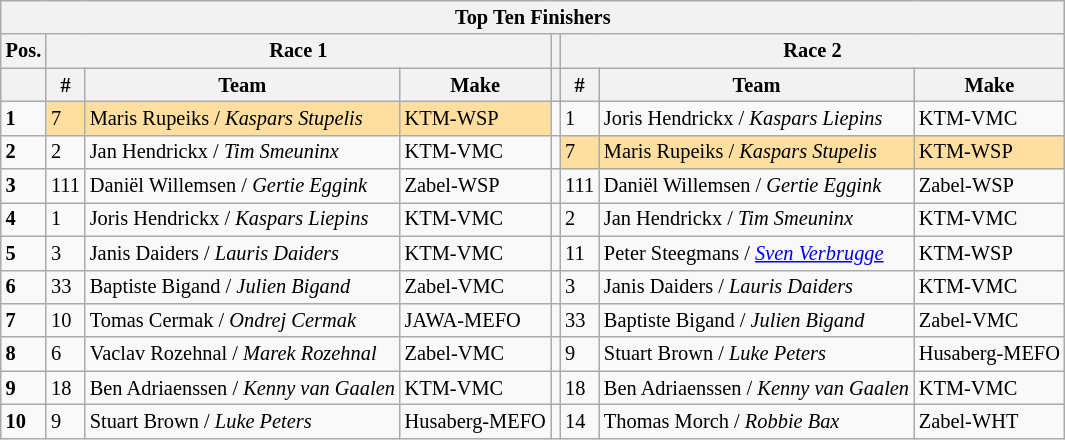<table class="wikitable" style="font-size: 85%;">
<tr>
<th colspan=8>Top Ten Finishers</th>
</tr>
<tr>
<th>Pos.</th>
<th colspan=3>Race 1</th>
<th></th>
<th colspan=3>Race 2</th>
</tr>
<tr>
<th></th>
<th>#</th>
<th>Team</th>
<th>Make</th>
<th></th>
<th>#</th>
<th>Team</th>
<th>Make</th>
</tr>
<tr>
<td><strong>1</strong></td>
<td style="background:#ffdf9f;">7</td>
<td style="background:#ffdf9f;"> Maris Rupeiks / <em>Kaspars Stupelis</em></td>
<td style="background:#ffdf9f;">KTM-WSP</td>
<td></td>
<td>1</td>
<td> Joris Hendrickx / <em>Kaspars Liepins</em></td>
<td>KTM-VMC</td>
</tr>
<tr>
<td><strong>2</strong></td>
<td>2</td>
<td> Jan Hendrickx / <em>Tim Smeuninx</em></td>
<td>KTM-VMC</td>
<td></td>
<td style="background:#ffdf9f;">7</td>
<td style="background:#ffdf9f;"> Maris Rupeiks / <em>Kaspars Stupelis</em></td>
<td style="background:#ffdf9f;">KTM-WSP</td>
</tr>
<tr>
<td><strong>3</strong></td>
<td>111</td>
<td> Daniël Willemsen / <em>Gertie Eggink</em></td>
<td>Zabel-WSP</td>
<td></td>
<td>111</td>
<td> Daniël Willemsen / <em>Gertie Eggink</em></td>
<td>Zabel-WSP</td>
</tr>
<tr>
<td><strong>4</strong></td>
<td>1</td>
<td> Joris Hendrickx / <em>Kaspars Liepins</em></td>
<td>KTM-VMC</td>
<td></td>
<td>2</td>
<td> Jan Hendrickx / <em>Tim Smeuninx</em></td>
<td>KTM-VMC</td>
</tr>
<tr>
<td><strong>5</strong></td>
<td>3</td>
<td> Janis Daiders / <em>Lauris Daiders</em></td>
<td>KTM-VMC</td>
<td></td>
<td>11</td>
<td> Peter Steegmans / <em><a href='#'>Sven Verbrugge</a></em></td>
<td>KTM-WSP</td>
</tr>
<tr>
<td><strong>6</strong></td>
<td>33</td>
<td> Baptiste Bigand / <em>Julien Bigand</em></td>
<td>Zabel-VMC</td>
<td></td>
<td>3</td>
<td> Janis Daiders / <em>Lauris Daiders</em></td>
<td>KTM-VMC</td>
</tr>
<tr>
<td><strong>7</strong></td>
<td>10</td>
<td> Tomas Cermak / <em>Ondrej Cermak</em></td>
<td>JAWA-MEFO</td>
<td></td>
<td>33</td>
<td> Baptiste Bigand / <em>Julien Bigand</em></td>
<td>Zabel-VMC</td>
</tr>
<tr>
<td><strong>8</strong></td>
<td>6</td>
<td> Vaclav Rozehnal / <em>Marek Rozehnal</em></td>
<td>Zabel-VMC</td>
<td></td>
<td>9</td>
<td> Stuart Brown / <em>Luke Peters</em></td>
<td>Husaberg-MEFO</td>
</tr>
<tr>
<td><strong>9</strong></td>
<td>18</td>
<td> Ben Adriaenssen / <em>Kenny van Gaalen</em></td>
<td>KTM-VMC</td>
<td></td>
<td>18</td>
<td> Ben Adriaenssen / <em>Kenny van Gaalen</em></td>
<td>KTM-VMC</td>
</tr>
<tr>
<td><strong>10</strong></td>
<td>9</td>
<td> Stuart Brown / <em>Luke Peters</em></td>
<td>Husaberg-MEFO</td>
<td></td>
<td>14</td>
<td> Thomas Morch / <em>Robbie Bax</em></td>
<td>Zabel-WHT</td>
</tr>
</table>
